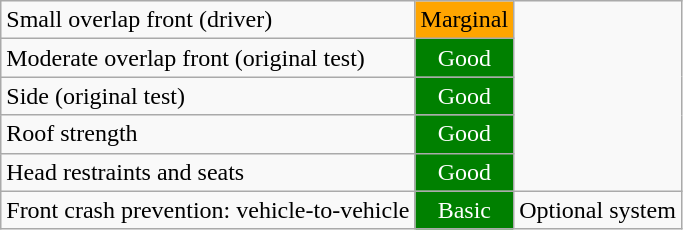<table class="wikitable">
<tr>
<td>Small overlap front (driver)</td>
<td style="text-align:center;color:black;background: orange">Marginal</td>
<td rowspan="5"></td>
</tr>
<tr>
<td>Moderate overlap front (original test)</td>
<td style="text-align:center;color:white;background: green">Good</td>
</tr>
<tr>
<td>Side (original test)</td>
<td style="text-align:center;color:white;background: green">Good</td>
</tr>
<tr>
<td>Roof strength</td>
<td style="text-align:center;color:white;background: green">Good</td>
</tr>
<tr>
<td>Head restraints and seats</td>
<td style="text-align:center;color:white;background: green">Good</td>
</tr>
<tr>
<td>Front crash prevention: vehicle-to-vehicle</td>
<td style="text-align:center;color:white;background: green">Basic</td>
<td style="text-align:center">Optional system</td>
</tr>
</table>
